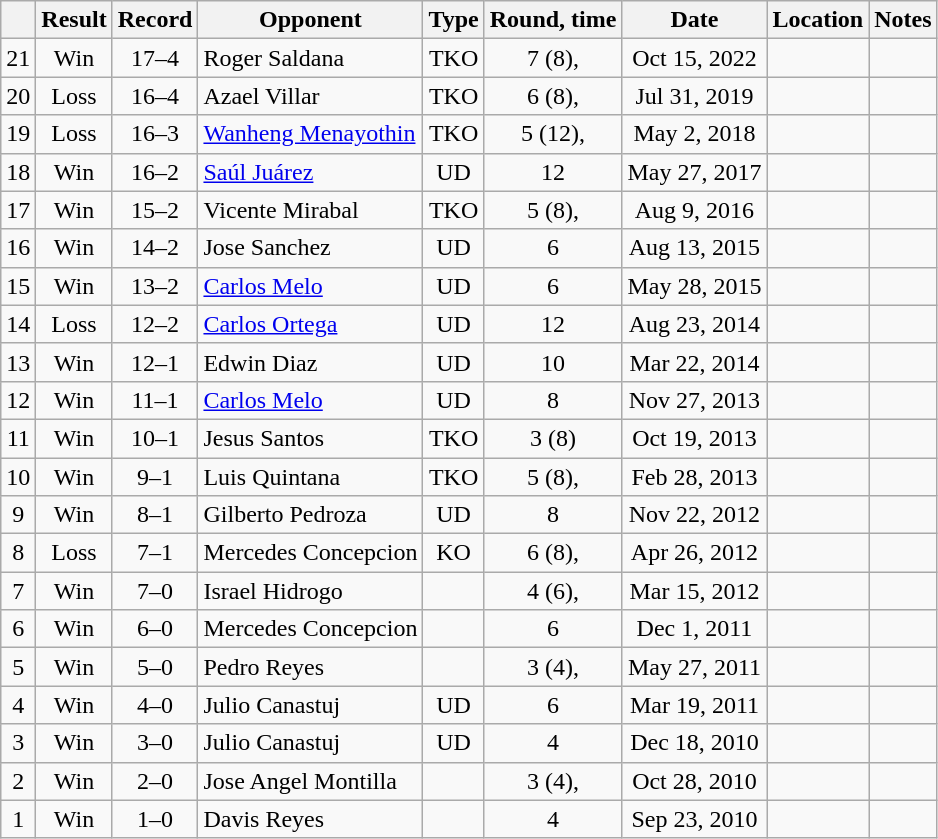<table class="wikitable" style="text-align:center">
<tr>
<th></th>
<th>Result</th>
<th>Record</th>
<th>Opponent</th>
<th>Type</th>
<th>Round, time</th>
<th>Date</th>
<th>Location</th>
<th>Notes</th>
</tr>
<tr>
<td>21</td>
<td>Win</td>
<td>17–4</td>
<td style="text-align:left;"> Roger Saldana</td>
<td>TKO</td>
<td>7 (8), </td>
<td>Oct 15, 2022</td>
<td style="text-align:left;"> </td>
<td></td>
</tr>
<tr>
<td>20</td>
<td>Loss</td>
<td>16–4</td>
<td style="text-align:left;"> Azael Villar</td>
<td>TKO</td>
<td>6 (8), </td>
<td>Jul 31, 2019</td>
<td style="text-align:left;"> </td>
<td></td>
</tr>
<tr>
<td>19</td>
<td>Loss</td>
<td>16–3</td>
<td style="text-align:left;"> <a href='#'>Wanheng Menayothin</a></td>
<td>TKO</td>
<td>5 (12), </td>
<td>May 2, 2018</td>
<td style="text-align:left;"> </td>
<td style="text-align:left;"></td>
</tr>
<tr>
<td>18</td>
<td>Win</td>
<td>16–2</td>
<td style="text-align:left;"> <a href='#'>Saúl Juárez</a></td>
<td>UD</td>
<td>12</td>
<td>May 27, 2017</td>
<td style="text-align:left;"> </td>
<td></td>
</tr>
<tr>
<td>17</td>
<td>Win</td>
<td>15–2</td>
<td style="text-align:left;"> Vicente Mirabal</td>
<td>TKO</td>
<td>5 (8), </td>
<td>Aug 9, 2016</td>
<td style="text-align:left;"> </td>
<td></td>
</tr>
<tr>
<td>16</td>
<td>Win</td>
<td>14–2</td>
<td style="text-align:left;"> Jose Sanchez</td>
<td>UD</td>
<td>6</td>
<td>Aug 13, 2015</td>
<td style="text-align:left;"> </td>
<td></td>
</tr>
<tr>
<td>15</td>
<td>Win</td>
<td>13–2</td>
<td style="text-align:left;"> <a href='#'>Carlos Melo</a></td>
<td>UD</td>
<td>6</td>
<td>May 28, 2015</td>
<td style="text-align:left;"> </td>
<td></td>
</tr>
<tr>
<td>14</td>
<td>Loss</td>
<td>12–2</td>
<td style="text-align:left;"> <a href='#'>Carlos Ortega</a></td>
<td>UD</td>
<td>12</td>
<td>Aug 23, 2014</td>
<td style="text-align:left;"> </td>
<td style="text-align:left;"></td>
</tr>
<tr>
<td>13</td>
<td>Win</td>
<td>12–1</td>
<td style="text-align:left;"> Edwin Diaz</td>
<td>UD</td>
<td>10</td>
<td>Mar 22, 2014</td>
<td style="text-align:left;"> </td>
<td style="text-align:left;"></td>
</tr>
<tr>
<td>12</td>
<td>Win</td>
<td>11–1</td>
<td style="text-align:left;"> <a href='#'>Carlos Melo</a></td>
<td>UD</td>
<td>8</td>
<td>Nov 27, 2013</td>
<td style="text-align:left;"> </td>
<td style="text-align:left;"></td>
</tr>
<tr>
<td>11</td>
<td>Win</td>
<td>10–1</td>
<td style="text-align:left;"> Jesus Santos</td>
<td>TKO</td>
<td>3 (8)</td>
<td>Oct 19, 2013</td>
<td style="text-align:left;"> </td>
<td></td>
</tr>
<tr>
<td>10</td>
<td>Win</td>
<td>9–1</td>
<td style="text-align:left;"> Luis Quintana</td>
<td>TKO</td>
<td>5 (8), </td>
<td>Feb 28, 2013</td>
<td style="text-align:left;"> </td>
<td style="text-align:left;"></td>
</tr>
<tr>
<td>9</td>
<td>Win</td>
<td>8–1</td>
<td style="text-align:left;"> Gilberto Pedroza</td>
<td>UD</td>
<td>8</td>
<td>Nov 22, 2012</td>
<td style="text-align:left;"> </td>
<td></td>
</tr>
<tr>
<td>8</td>
<td>Loss</td>
<td>7–1</td>
<td style="text-align:left;"> Mercedes Concepcion</td>
<td>KO</td>
<td>6 (8), </td>
<td>Apr 26, 2012</td>
<td style="text-align:left;"> </td>
<td></td>
</tr>
<tr>
<td>7</td>
<td>Win</td>
<td>7–0</td>
<td style="text-align:left;"> Israel Hidrogo</td>
<td></td>
<td>4 (6), </td>
<td>Mar 15, 2012</td>
<td style="text-align:left;"> </td>
<td></td>
</tr>
<tr>
<td>6</td>
<td>Win</td>
<td>6–0</td>
<td style="text-align:left;"> Mercedes Concepcion</td>
<td></td>
<td>6</td>
<td>Dec 1, 2011</td>
<td style="text-align:left;"> </td>
<td></td>
</tr>
<tr>
<td>5</td>
<td>Win</td>
<td>5–0</td>
<td style="text-align:left;"> Pedro Reyes</td>
<td></td>
<td>3 (4), </td>
<td>May 27, 2011</td>
<td style="text-align:left;"> </td>
<td></td>
</tr>
<tr>
<td>4</td>
<td>Win</td>
<td>4–0</td>
<td style="text-align:left;"> Julio Canastuj</td>
<td>UD</td>
<td>6</td>
<td>Mar 19, 2011</td>
<td style="text-align:left;"> </td>
<td></td>
</tr>
<tr>
<td>3</td>
<td>Win</td>
<td>3–0</td>
<td style="text-align:left;"> Julio Canastuj</td>
<td>UD</td>
<td>4</td>
<td>Dec 18, 2010</td>
<td style="text-align:left;"> </td>
<td></td>
</tr>
<tr>
<td>2</td>
<td>Win</td>
<td>2–0</td>
<td style="text-align:left;"> Jose Angel Montilla</td>
<td></td>
<td>3 (4), </td>
<td>Oct 28, 2010</td>
<td style="text-align:left;"> </td>
<td></td>
</tr>
<tr>
<td>1</td>
<td>Win</td>
<td>1–0</td>
<td style="text-align:left;"> Davis Reyes</td>
<td></td>
<td>4</td>
<td>Sep 23, 2010</td>
<td style="text-align:left;"> </td>
<td></td>
</tr>
</table>
